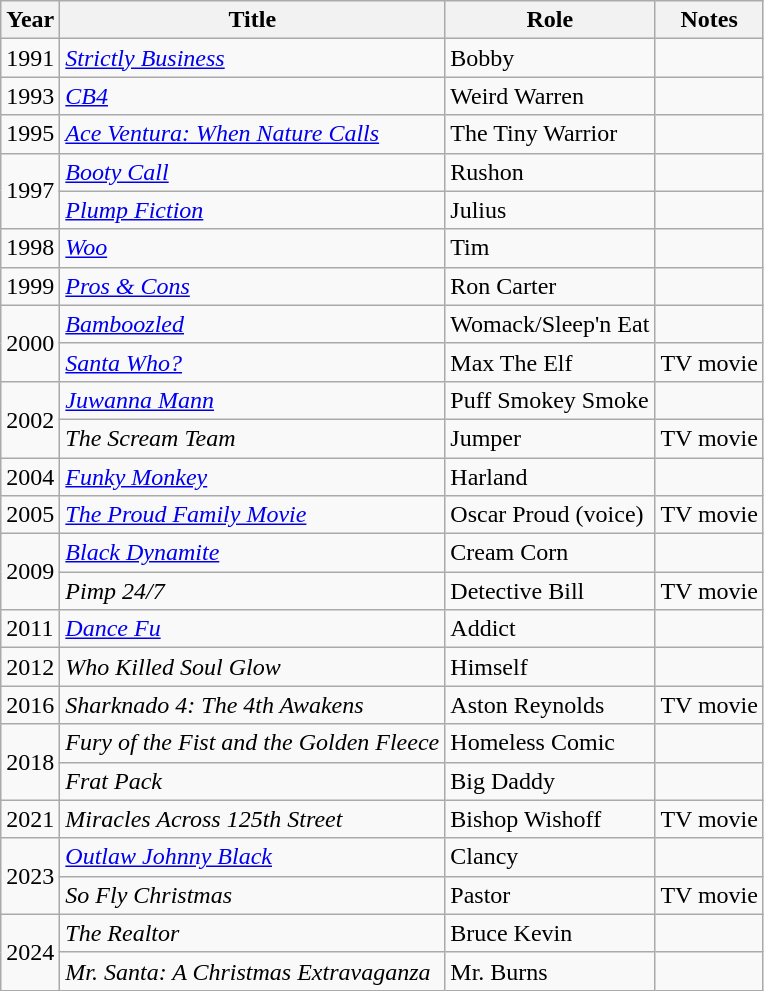<table class="wikitable plainrowheaders sortable" style="margin-right: 0;">
<tr>
<th>Year</th>
<th>Title</th>
<th>Role</th>
<th>Notes</th>
</tr>
<tr>
<td>1991</td>
<td><em><a href='#'>Strictly Business</a></em></td>
<td>Bobby</td>
<td></td>
</tr>
<tr>
<td>1993</td>
<td><em><a href='#'>CB4</a></em></td>
<td>Weird Warren</td>
<td></td>
</tr>
<tr>
<td>1995</td>
<td><em><a href='#'>Ace Ventura: When Nature Calls</a></em></td>
<td>The Tiny Warrior</td>
<td></td>
</tr>
<tr>
<td rowspan=2>1997</td>
<td><em><a href='#'>Booty Call</a></em></td>
<td>Rushon</td>
<td></td>
</tr>
<tr>
<td><em><a href='#'>Plump Fiction</a></em></td>
<td>Julius</td>
<td></td>
</tr>
<tr>
<td>1998</td>
<td><em><a href='#'>Woo</a></em></td>
<td>Tim</td>
<td></td>
</tr>
<tr>
<td>1999</td>
<td><em><a href='#'>Pros & Cons</a></em></td>
<td>Ron Carter</td>
<td></td>
</tr>
<tr>
<td rowspan=2>2000</td>
<td><em><a href='#'>Bamboozled</a></em></td>
<td>Womack/Sleep'n Eat</td>
<td></td>
</tr>
<tr>
<td><em><a href='#'>Santa Who?</a></em></td>
<td>Max The Elf</td>
<td>TV movie</td>
</tr>
<tr>
<td rowspan=2>2002</td>
<td><em><a href='#'>Juwanna Mann</a></em></td>
<td>Puff Smokey Smoke</td>
<td></td>
</tr>
<tr>
<td><em>The Scream Team</em></td>
<td>Jumper</td>
<td>TV movie</td>
</tr>
<tr>
<td>2004</td>
<td><em><a href='#'>Funky Monkey</a></em></td>
<td>Harland</td>
<td></td>
</tr>
<tr>
<td>2005</td>
<td><em><a href='#'>The Proud Family Movie</a></em></td>
<td>Oscar Proud (voice)</td>
<td>TV movie</td>
</tr>
<tr>
<td rowspan=2>2009</td>
<td><em><a href='#'>Black Dynamite</a></em></td>
<td>Cream Corn</td>
<td></td>
</tr>
<tr>
<td><em>Pimp 24/7</em></td>
<td>Detective Bill</td>
<td>TV movie</td>
</tr>
<tr>
<td>2011</td>
<td><em><a href='#'>Dance Fu</a></em></td>
<td>Addict</td>
<td></td>
</tr>
<tr>
<td>2012</td>
<td><em>Who Killed Soul Glow</em></td>
<td>Himself</td>
<td></td>
</tr>
<tr>
<td>2016</td>
<td><em>Sharknado 4: The 4th Awakens</em></td>
<td>Aston Reynolds</td>
<td>TV movie</td>
</tr>
<tr>
<td rowspan=2>2018</td>
<td><em>Fury of the Fist and the Golden Fleece</em></td>
<td>Homeless Comic</td>
<td></td>
</tr>
<tr>
<td><em>Frat Pack</em></td>
<td>Big Daddy</td>
<td></td>
</tr>
<tr>
<td>2021</td>
<td><em>Miracles Across 125th Street</em></td>
<td>Bishop Wishoff</td>
<td>TV movie</td>
</tr>
<tr>
<td rowspan=2>2023</td>
<td><em><a href='#'>Outlaw Johnny Black</a></em></td>
<td>Clancy</td>
<td></td>
</tr>
<tr>
<td><em>So Fly Christmas</em></td>
<td>Pastor</td>
<td>TV movie</td>
</tr>
<tr>
<td rowspan=2>2024</td>
<td><em>The Realtor</em></td>
<td>Bruce Kevin</td>
<td></td>
</tr>
<tr>
<td><em>Mr. Santa: A Christmas Extravaganza</em></td>
<td>Mr. Burns</td>
<td></td>
</tr>
</table>
